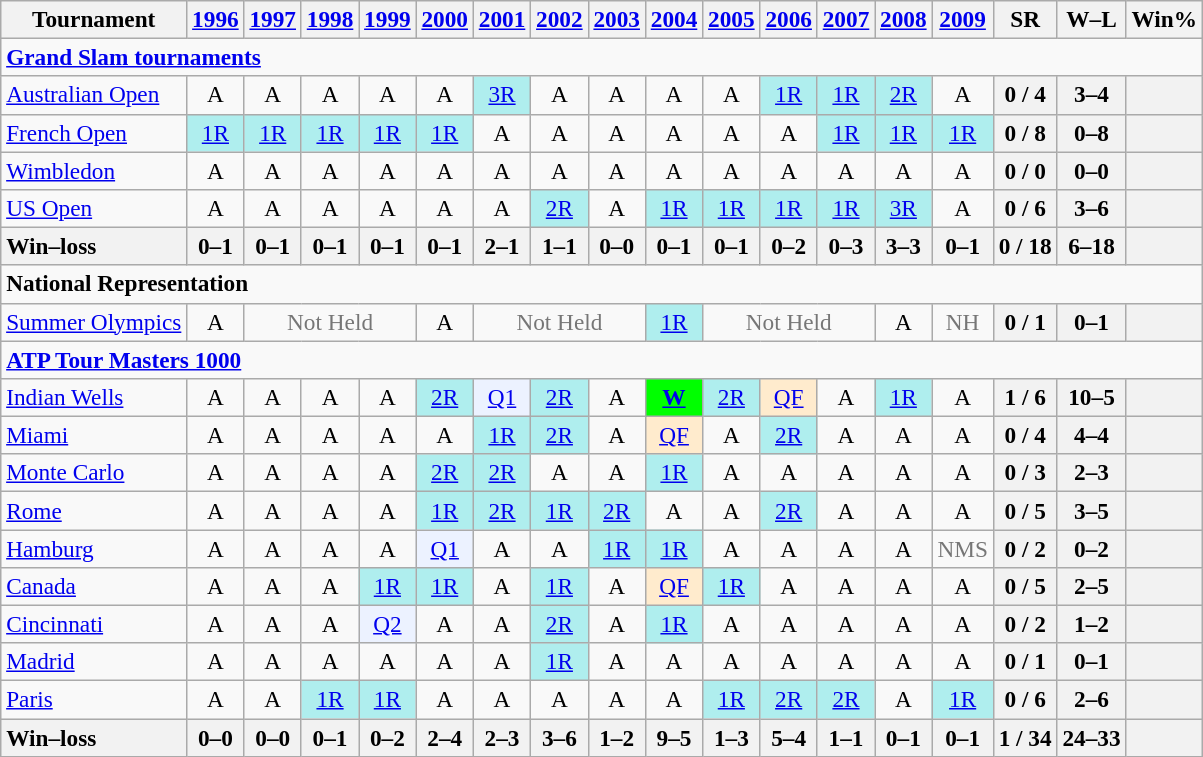<table class=wikitable style=text-align:center;font-size:97%>
<tr>
<th>Tournament</th>
<th><a href='#'>1996</a></th>
<th><a href='#'>1997</a></th>
<th><a href='#'>1998</a></th>
<th><a href='#'>1999</a></th>
<th><a href='#'>2000</a></th>
<th><a href='#'>2001</a></th>
<th><a href='#'>2002</a></th>
<th><a href='#'>2003</a></th>
<th><a href='#'>2004</a></th>
<th><a href='#'>2005</a></th>
<th><a href='#'>2006</a></th>
<th><a href='#'>2007</a></th>
<th><a href='#'>2008</a></th>
<th><a href='#'>2009</a></th>
<th>SR</th>
<th>W–L</th>
<th>Win%</th>
</tr>
<tr>
<td colspan=25 style=text-align:left><a href='#'><strong>Grand Slam tournaments</strong></a></td>
</tr>
<tr>
<td align=left><a href='#'>Australian Open</a></td>
<td>A</td>
<td>A</td>
<td>A</td>
<td>A</td>
<td>A</td>
<td bgcolor=afeeee><a href='#'>3R</a></td>
<td>A</td>
<td>A</td>
<td>A</td>
<td>A</td>
<td bgcolor=afeeee><a href='#'>1R</a></td>
<td bgcolor=afeeee><a href='#'>1R</a></td>
<td bgcolor=afeeee><a href='#'>2R</a></td>
<td>A</td>
<th>0 / 4</th>
<th>3–4</th>
<th></th>
</tr>
<tr>
<td align=left><a href='#'>French Open</a></td>
<td bgcolor=afeeee><a href='#'>1R</a></td>
<td bgcolor=afeeee><a href='#'>1R</a></td>
<td bgcolor=afeeee><a href='#'>1R</a></td>
<td bgcolor=afeeee><a href='#'>1R</a></td>
<td bgcolor=afeeee><a href='#'>1R</a></td>
<td>A</td>
<td>A</td>
<td>A</td>
<td>A</td>
<td>A</td>
<td>A</td>
<td bgcolor=afeeee><a href='#'>1R</a></td>
<td bgcolor=afeeee><a href='#'>1R</a></td>
<td bgcolor=afeeee><a href='#'>1R</a></td>
<th>0 / 8</th>
<th>0–8</th>
<th></th>
</tr>
<tr>
<td align=left><a href='#'>Wimbledon</a></td>
<td>A</td>
<td>A</td>
<td>A</td>
<td>A</td>
<td>A</td>
<td>A</td>
<td>A</td>
<td>A</td>
<td>A</td>
<td>A</td>
<td>A</td>
<td>A</td>
<td>A</td>
<td>A</td>
<th>0 / 0</th>
<th>0–0</th>
<th></th>
</tr>
<tr>
<td align=left><a href='#'>US Open</a></td>
<td>A</td>
<td>A</td>
<td>A</td>
<td>A</td>
<td>A</td>
<td>A</td>
<td bgcolor=afeeee><a href='#'>2R</a></td>
<td>A</td>
<td bgcolor=afeeee><a href='#'>1R</a></td>
<td bgcolor=afeeee><a href='#'>1R</a></td>
<td bgcolor=afeeee><a href='#'>1R</a></td>
<td bgcolor=afeeee><a href='#'>1R</a></td>
<td bgcolor=afeeee><a href='#'>3R</a></td>
<td>A</td>
<th>0 / 6</th>
<th>3–6</th>
<th></th>
</tr>
<tr>
<th style=text-align:left>Win–loss</th>
<th>0–1</th>
<th>0–1</th>
<th>0–1</th>
<th>0–1</th>
<th>0–1</th>
<th>2–1</th>
<th>1–1</th>
<th>0–0</th>
<th>0–1</th>
<th>0–1</th>
<th>0–2</th>
<th>0–3</th>
<th>3–3</th>
<th>0–1</th>
<th>0 / 18</th>
<th>6–18</th>
<th></th>
</tr>
<tr>
<td colspan=22 align=left><strong>National Representation</strong></td>
</tr>
<tr>
<td align=left><a href='#'>Summer Olympics</a></td>
<td>A</td>
<td colspan=3 style=color:#767676>Not Held</td>
<td>A</td>
<td colspan=3 style=color:#767676>Not Held</td>
<td bgcolor=afeeee><a href='#'>1R</a></td>
<td colspan=3 style=color:#767676>Not Held</td>
<td>A</td>
<td colspan=1 style=color:#767676>NH</td>
<th>0 / 1</th>
<th>0–1</th>
<th></th>
</tr>
<tr>
<td colspan=25 style=text-align:left><strong><a href='#'>ATP Tour Masters 1000</a></strong></td>
</tr>
<tr>
<td align=left><a href='#'>Indian Wells</a></td>
<td>A</td>
<td>A</td>
<td>A</td>
<td>A</td>
<td bgcolor=afeeee><a href='#'>2R</a></td>
<td bgcolor=ecf2ff><a href='#'>Q1</a></td>
<td bgcolor=afeeee><a href='#'>2R</a></td>
<td>A</td>
<td bgcolor=lime><a href='#'><strong>W</strong></a></td>
<td bgcolor=afeeee><a href='#'>2R</a></td>
<td bgcolor=ffebcd><a href='#'>QF</a></td>
<td>A</td>
<td bgcolor=afeeee><a href='#'>1R</a></td>
<td>A</td>
<th>1 / 6</th>
<th>10–5</th>
<th></th>
</tr>
<tr>
<td align=left><a href='#'>Miami</a></td>
<td>A</td>
<td>A</td>
<td>A</td>
<td>A</td>
<td>A</td>
<td bgcolor=afeeee><a href='#'>1R</a></td>
<td bgcolor=afeeee><a href='#'>2R</a></td>
<td>A</td>
<td bgcolor=ffebcd><a href='#'>QF</a></td>
<td>A</td>
<td bgcolor=afeeee><a href='#'>2R</a></td>
<td>A</td>
<td>A</td>
<td>A</td>
<th>0 / 4</th>
<th>4–4</th>
<th></th>
</tr>
<tr>
<td align=left><a href='#'>Monte Carlo</a></td>
<td>A</td>
<td>A</td>
<td>A</td>
<td>A</td>
<td bgcolor=afeeee><a href='#'>2R</a></td>
<td bgcolor=afeeee><a href='#'>2R</a></td>
<td>A</td>
<td>A</td>
<td bgcolor=afeeee><a href='#'>1R</a></td>
<td>A</td>
<td>A</td>
<td>A</td>
<td>A</td>
<td>A</td>
<th>0 / 3</th>
<th>2–3</th>
<th></th>
</tr>
<tr>
<td align=left><a href='#'>Rome</a></td>
<td>A</td>
<td>A</td>
<td>A</td>
<td>A</td>
<td bgcolor=afeeee><a href='#'>1R</a></td>
<td bgcolor=afeeee><a href='#'>2R</a></td>
<td bgcolor=afeeee><a href='#'>1R</a></td>
<td bgcolor=afeeee><a href='#'>2R</a></td>
<td>A</td>
<td>A</td>
<td bgcolor=afeeee><a href='#'>2R</a></td>
<td>A</td>
<td>A</td>
<td>A</td>
<th>0 / 5</th>
<th>3–5</th>
<th></th>
</tr>
<tr>
<td align=left><a href='#'>Hamburg</a></td>
<td>A</td>
<td>A</td>
<td>A</td>
<td>A</td>
<td bgcolor=ecf2ff><a href='#'>Q1</a></td>
<td>A</td>
<td>A</td>
<td bgcolor=afeeee><a href='#'>1R</a></td>
<td bgcolor=afeeee><a href='#'>1R</a></td>
<td>A</td>
<td>A</td>
<td>A</td>
<td>A</td>
<td colspan=1 style=color:#767676>NMS</td>
<th>0 / 2</th>
<th>0–2</th>
<th></th>
</tr>
<tr>
<td align=left><a href='#'>Canada</a></td>
<td>A</td>
<td>A</td>
<td>A</td>
<td bgcolor=afeeee><a href='#'>1R</a></td>
<td bgcolor=afeeee><a href='#'>1R</a></td>
<td>A</td>
<td bgcolor=afeeee><a href='#'>1R</a></td>
<td>A</td>
<td bgcolor=ffebcd><a href='#'>QF</a></td>
<td bgcolor=afeeee><a href='#'>1R</a></td>
<td>A</td>
<td>A</td>
<td>A</td>
<td>A</td>
<th>0 / 5</th>
<th>2–5</th>
<th></th>
</tr>
<tr>
<td align=left><a href='#'>Cincinnati</a></td>
<td>A</td>
<td>A</td>
<td>A</td>
<td bgcolor=ecf2ff><a href='#'>Q2</a></td>
<td>A</td>
<td>A</td>
<td bgcolor=afeeee><a href='#'>2R</a></td>
<td>A</td>
<td bgcolor=afeeee><a href='#'>1R</a></td>
<td>A</td>
<td>A</td>
<td>A</td>
<td>A</td>
<td>A</td>
<th>0 / 2</th>
<th>1–2</th>
<th></th>
</tr>
<tr>
<td align=left><a href='#'>Madrid</a></td>
<td>A</td>
<td>A</td>
<td>A</td>
<td>A</td>
<td>A</td>
<td>A</td>
<td bgcolor=afeeee><a href='#'>1R</a></td>
<td>A</td>
<td>A</td>
<td>A</td>
<td>A</td>
<td>A</td>
<td>A</td>
<td>A</td>
<th>0 / 1</th>
<th>0–1</th>
<th></th>
</tr>
<tr>
<td align=left><a href='#'>Paris</a></td>
<td>A</td>
<td>A</td>
<td bgcolor=afeeee><a href='#'>1R</a></td>
<td bgcolor=afeeee><a href='#'>1R</a></td>
<td>A</td>
<td>A</td>
<td>A</td>
<td>A</td>
<td>A</td>
<td bgcolor=afeeee><a href='#'>1R</a></td>
<td bgcolor=afeeee><a href='#'>2R</a></td>
<td bgcolor=afeeee><a href='#'>2R</a></td>
<td>A</td>
<td bgcolor=afeeee><a href='#'>1R</a></td>
<th>0 / 6</th>
<th>2–6</th>
<th></th>
</tr>
<tr>
<th style=text-align:left>Win–loss</th>
<th>0–0</th>
<th>0–0</th>
<th>0–1</th>
<th>0–2</th>
<th>2–4</th>
<th>2–3</th>
<th>3–6</th>
<th>1–2</th>
<th>9–5</th>
<th>1–3</th>
<th>5–4</th>
<th>1–1</th>
<th>0–1</th>
<th>0–1</th>
<th>1 / 34</th>
<th>24–33</th>
<th></th>
</tr>
</table>
